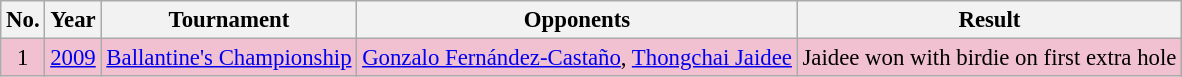<table class="wikitable" style="font-size:95%;">
<tr>
<th>No.</th>
<th>Year</th>
<th>Tournament</th>
<th>Opponents</th>
<th>Result</th>
</tr>
<tr style="background:#F2C1D1;">
<td align=center>1</td>
<td><a href='#'>2009</a></td>
<td><a href='#'>Ballantine's Championship</a></td>
<td> <a href='#'>Gonzalo Fernández-Castaño</a>,  <a href='#'>Thongchai Jaidee</a></td>
<td>Jaidee won with birdie on first extra hole</td>
</tr>
</table>
